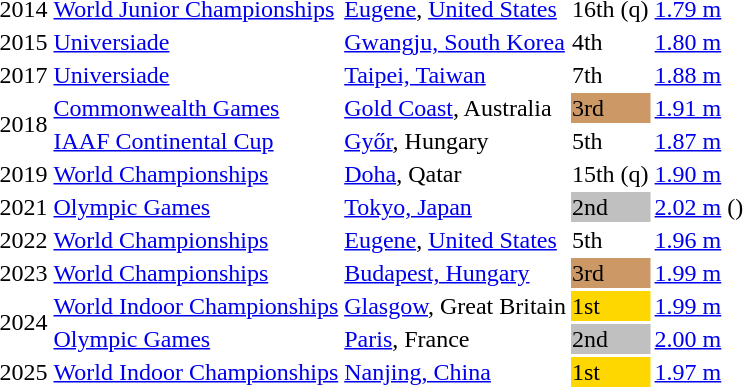<table>
<tr>
<td>2014</td>
<td><a href='#'>World Junior Championships</a></td>
<td><a href='#'>Eugene</a>, <a href='#'>United States</a></td>
<td>16th (q)</td>
<td><a href='#'>1.79 m</a></td>
</tr>
<tr>
<td>2015</td>
<td><a href='#'>Universiade</a></td>
<td><a href='#'>Gwangju, South Korea</a></td>
<td>4th</td>
<td><a href='#'>1.80 m</a></td>
</tr>
<tr>
<td>2017</td>
<td><a href='#'>Universiade</a></td>
<td><a href='#'>Taipei, Taiwan</a></td>
<td>7th</td>
<td><a href='#'>1.88 m</a></td>
</tr>
<tr>
<td rowspan=2>2018</td>
<td><a href='#'>Commonwealth Games</a></td>
<td><a href='#'>Gold Coast</a>, Australia</td>
<td bgcolor="cc9966">3rd</td>
<td><a href='#'>1.91 m</a></td>
</tr>
<tr>
<td><a href='#'>IAAF Continental Cup</a></td>
<td><a href='#'>Győr</a>, Hungary</td>
<td>5th</td>
<td><a href='#'>1.87 m</a></td>
</tr>
<tr>
<td>2019</td>
<td><a href='#'>World Championships</a></td>
<td><a href='#'>Doha</a>, Qatar</td>
<td>15th (q)</td>
<td><a href='#'>1.90 m</a></td>
</tr>
<tr>
<td>2021</td>
<td><a href='#'>Olympic Games</a></td>
<td><a href='#'>Tokyo, Japan</a></td>
<td bgcolor="silver">2nd</td>
<td><a href='#'>2.02 m</a> ()</td>
</tr>
<tr>
<td>2022</td>
<td><a href='#'>World Championships</a></td>
<td><a href='#'>Eugene</a>, <a href='#'>United States</a></td>
<td>5th</td>
<td><a href='#'>1.96 m</a></td>
</tr>
<tr>
<td>2023</td>
<td><a href='#'>World Championships</a></td>
<td><a href='#'>Budapest, Hungary</a></td>
<td bgcolor=cc9966>3rd</td>
<td><a href='#'>1.99 m</a></td>
</tr>
<tr>
<td rowspan=2>2024</td>
<td><a href='#'>World Indoor Championships</a></td>
<td><a href='#'>Glasgow</a>, Great Britain</td>
<td bgcolor="gold">1st</td>
<td><a href='#'>1.99 m</a></td>
</tr>
<tr>
<td><a href='#'>Olympic Games</a></td>
<td><a href='#'>Paris</a>, France</td>
<td bgcolor="silver">2nd</td>
<td><a href='#'>2.00 m</a></td>
</tr>
<tr>
<td>2025</td>
<td><a href='#'>World Indoor Championships</a></td>
<td><a href='#'>Nanjing, China</a></td>
<td bgcolor="gold">1st</td>
<td><a href='#'>1.97 m</a></td>
</tr>
</table>
